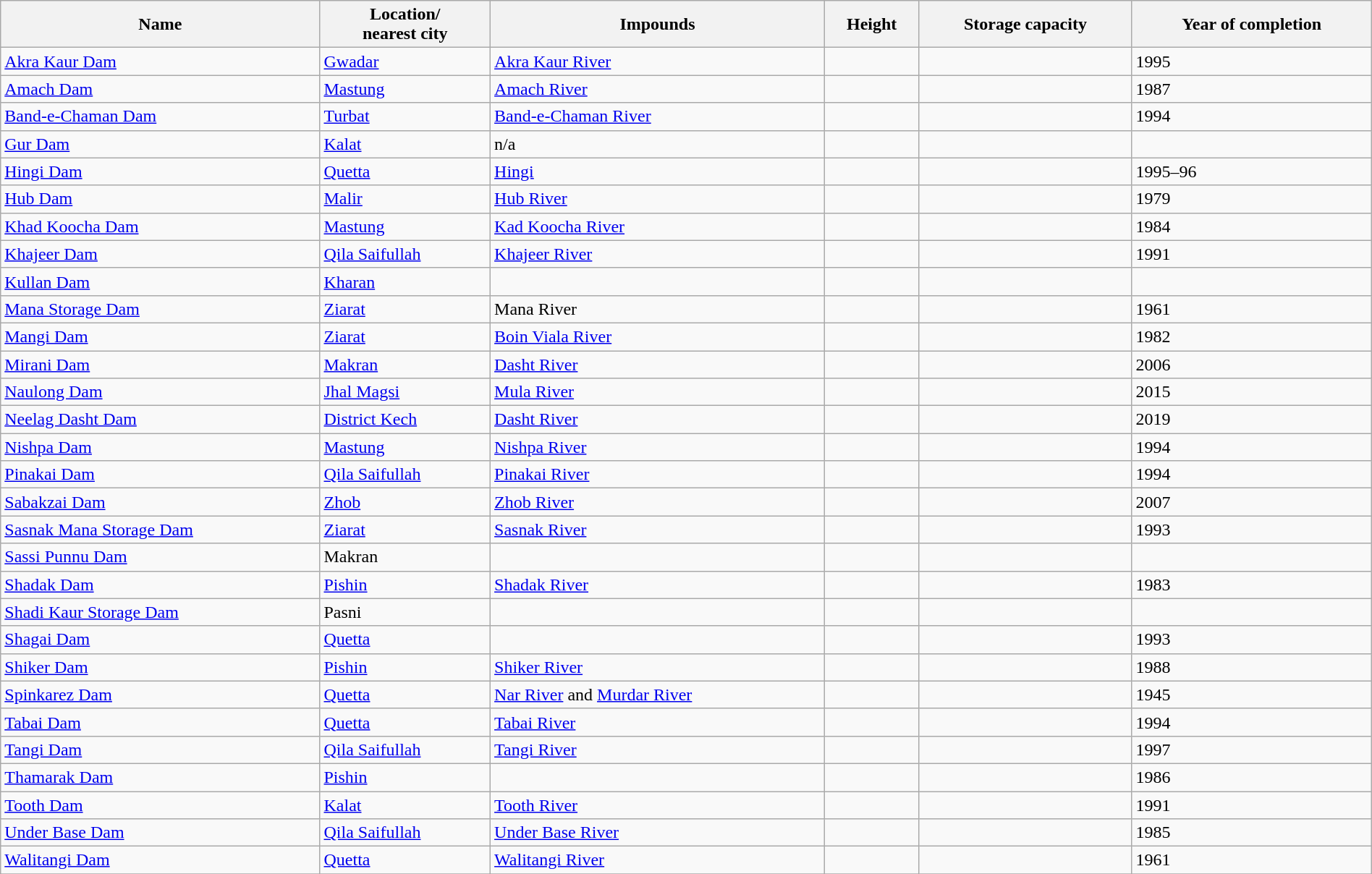<table class="wikitable sortable" style="width:100%">
<tr>
<th>Name</th>
<th>Location/<br>nearest city</th>
<th>Impounds</th>
<th>Height</th>
<th>Storage capacity</th>
<th>Year of completion</th>
</tr>
<tr>
<td><a href='#'>Akra Kaur Dam</a></td>
<td><a href='#'>Gwadar</a></td>
<td><a href='#'>Akra Kaur River</a></td>
<td></td>
<td></td>
<td>1995</td>
</tr>
<tr>
<td><a href='#'>Amach Dam</a></td>
<td><a href='#'>Mastung</a></td>
<td><a href='#'>Amach River</a></td>
<td></td>
<td></td>
<td>1987</td>
</tr>
<tr>
<td><a href='#'>Band-e-Chaman Dam</a></td>
<td><a href='#'>Turbat</a></td>
<td><a href='#'>Band-e-Chaman River</a></td>
<td></td>
<td></td>
<td>1994</td>
</tr>
<tr>
<td><a href='#'>Gur Dam</a></td>
<td><a href='#'>Kalat</a></td>
<td>n/a</td>
<td></td>
<td></td>
<td></td>
</tr>
<tr>
<td><a href='#'>Hingi Dam</a></td>
<td><a href='#'>Quetta</a></td>
<td><a href='#'>Hingi</a></td>
<td></td>
<td></td>
<td>1995–96</td>
</tr>
<tr>
<td><a href='#'>Hub Dam</a></td>
<td><a href='#'>Malir</a></td>
<td><a href='#'>Hub River</a></td>
<td></td>
<td></td>
<td>1979</td>
</tr>
<tr>
<td><a href='#'>Khad Koocha Dam</a></td>
<td><a href='#'>Mastung</a></td>
<td><a href='#'>Kad Koocha River</a></td>
<td></td>
<td></td>
<td>1984</td>
</tr>
<tr>
<td><a href='#'>Khajeer Dam</a></td>
<td><a href='#'>Qila Saifullah</a></td>
<td><a href='#'>Khajeer River</a></td>
<td></td>
<td></td>
<td>1991</td>
</tr>
<tr>
<td><a href='#'>Kullan Dam</a></td>
<td><a href='#'>Kharan</a></td>
<td></td>
<td></td>
<td></td>
<td></td>
</tr>
<tr>
<td><a href='#'>Mana Storage Dam</a></td>
<td><a href='#'>Ziarat</a></td>
<td>Mana River</td>
<td></td>
<td></td>
<td>1961</td>
</tr>
<tr>
<td><a href='#'>Mangi Dam</a></td>
<td><a href='#'>Ziarat</a></td>
<td><a href='#'>Boin Viala River</a></td>
<td></td>
<td></td>
<td>1982</td>
</tr>
<tr>
<td><a href='#'>Mirani Dam</a></td>
<td><a href='#'>Makran</a></td>
<td><a href='#'>Dasht River</a></td>
<td></td>
<td></td>
<td>2006</td>
</tr>
<tr>
<td><a href='#'>Naulong Dam</a></td>
<td><a href='#'>Jhal Magsi</a></td>
<td><a href='#'>Mula River</a></td>
<td></td>
<td></td>
<td>2015</td>
</tr>
<tr>
<td><a href='#'>Neelag Dasht Dam</a></td>
<td><a href='#'>District Kech</a></td>
<td><a href='#'>Dasht River</a></td>
<td></td>
<td></td>
<td>2019</td>
</tr>
<tr>
<td><a href='#'>Nishpa Dam</a></td>
<td><a href='#'>Mastung</a></td>
<td><a href='#'>Nishpa River</a></td>
<td></td>
<td></td>
<td>1994</td>
</tr>
<tr>
<td><a href='#'>Pinakai Dam</a></td>
<td><a href='#'>Qila Saifullah</a></td>
<td><a href='#'>Pinakai River</a></td>
<td></td>
<td></td>
<td>1994</td>
</tr>
<tr>
<td><a href='#'>Sabakzai Dam</a></td>
<td><a href='#'>Zhob</a></td>
<td><a href='#'>Zhob River</a></td>
<td></td>
<td></td>
<td>2007</td>
</tr>
<tr>
<td><a href='#'>Sasnak Mana Storage Dam</a></td>
<td><a href='#'>Ziarat</a></td>
<td><a href='#'>Sasnak River</a></td>
<td></td>
<td></td>
<td>1993</td>
</tr>
<tr>
<td><a href='#'>Sassi Punnu Dam</a></td>
<td>Makran</td>
<td></td>
<td></td>
<td></td>
<td></td>
</tr>
<tr>
<td><a href='#'>Shadak Dam</a></td>
<td><a href='#'>Pishin</a></td>
<td><a href='#'>Shadak River</a></td>
<td></td>
<td></td>
<td>1983</td>
</tr>
<tr>
<td><a href='#'>Shadi Kaur Storage Dam</a></td>
<td>Pasni</td>
<td></td>
<td></td>
<td></td>
<td></td>
</tr>
<tr>
<td><a href='#'>Shagai Dam</a></td>
<td><a href='#'>Quetta</a></td>
<td></td>
<td></td>
<td></td>
<td>1993</td>
</tr>
<tr>
<td><a href='#'>Shiker Dam</a></td>
<td><a href='#'>Pishin</a></td>
<td><a href='#'>Shiker River</a></td>
<td></td>
<td></td>
<td>1988</td>
</tr>
<tr>
<td><a href='#'>Spinkarez Dam</a></td>
<td><a href='#'>Quetta</a></td>
<td><a href='#'>Nar River</a> and <a href='#'>Murdar River</a></td>
<td></td>
<td></td>
<td>1945</td>
</tr>
<tr>
<td><a href='#'>Tabai Dam</a></td>
<td><a href='#'>Quetta</a></td>
<td><a href='#'>Tabai River</a></td>
<td></td>
<td></td>
<td>1994</td>
</tr>
<tr>
<td><a href='#'>Tangi Dam</a></td>
<td><a href='#'>Qila Saifullah</a></td>
<td><a href='#'>Tangi River</a></td>
<td></td>
<td></td>
<td>1997</td>
</tr>
<tr>
<td><a href='#'>Thamarak Dam</a></td>
<td><a href='#'>Pishin</a></td>
<td></td>
<td></td>
<td></td>
<td>1986</td>
</tr>
<tr>
<td><a href='#'>Tooth Dam</a></td>
<td><a href='#'>Kalat</a></td>
<td><a href='#'>Tooth River</a></td>
<td></td>
<td></td>
<td>1991</td>
</tr>
<tr>
<td><a href='#'>Under Base Dam</a></td>
<td><a href='#'>Qila Saifullah</a></td>
<td><a href='#'>Under Base River</a></td>
<td></td>
<td></td>
<td>1985</td>
</tr>
<tr>
<td><a href='#'>Walitangi Dam</a></td>
<td><a href='#'>Quetta</a></td>
<td><a href='#'>Walitangi River</a></td>
<td></td>
<td></td>
<td>1961</td>
</tr>
<tr>
</tr>
</table>
